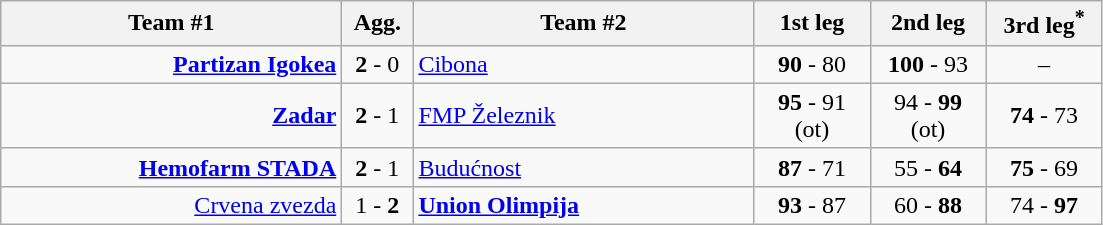<table class=wikitable style="text-align:center">
<tr>
<th width=220>Team #1</th>
<th width=40>Agg.</th>
<th width=220>Team #2</th>
<th width=70>1st leg</th>
<th width=70>2nd leg</th>
<th width=70>3rd leg<sup>*</sup></th>
</tr>
<tr>
<td align=right><strong><a href='#'>Partizan Igokea</a></strong> </td>
<td><strong>2</strong> - 0</td>
<td align=left> <a href='#'>Cibona</a></td>
<td><strong>90</strong> - 80</td>
<td><strong>100</strong> - 93</td>
<td>–</td>
</tr>
<tr>
<td align=right><strong><a href='#'>Zadar</a></strong> </td>
<td><strong>2</strong> - 1</td>
<td align=left> <a href='#'>FMP Železnik</a></td>
<td><strong>95</strong> - 91 (ot)</td>
<td>94 - <strong>99</strong> (ot)</td>
<td><strong>74</strong> - 73</td>
</tr>
<tr>
<td align=right><strong><a href='#'>Hemofarm STADA</a></strong> </td>
<td><strong>2</strong> - 1</td>
<td align=left> <a href='#'>Budućnost</a></td>
<td><strong>87</strong> - 71</td>
<td>55 - <strong>64</strong></td>
<td><strong>75</strong> - 69</td>
</tr>
<tr>
<td align=right><a href='#'>Crvena zvezda</a> </td>
<td>1 - <strong>2</strong></td>
<td align=left> <strong><a href='#'>Union Olimpija</a></strong></td>
<td><strong>93</strong> - 87</td>
<td>60 - <strong>88</strong></td>
<td>74 - <strong>97</strong></td>
</tr>
</table>
